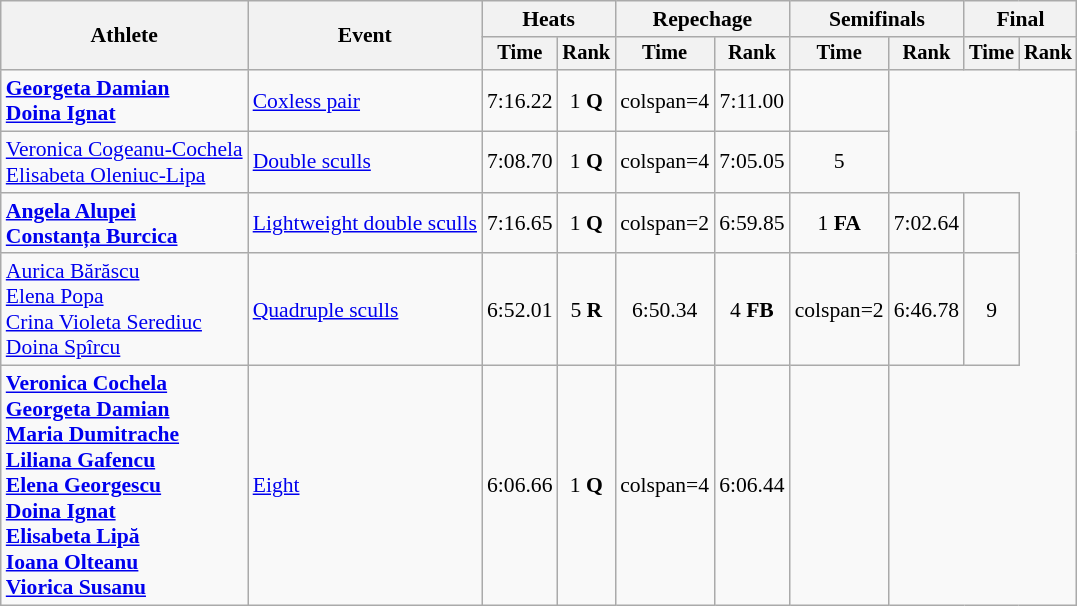<table class="wikitable" style="font-size:90%;">
<tr>
<th rowspan="2">Athlete</th>
<th rowspan="2">Event</th>
<th colspan="2">Heats</th>
<th colspan="2">Repechage</th>
<th colspan="2">Semifinals</th>
<th colspan="2">Final</th>
</tr>
<tr style="font-size:95%">
<th>Time</th>
<th>Rank</th>
<th>Time</th>
<th>Rank</th>
<th>Time</th>
<th>Rank</th>
<th>Time</th>
<th>Rank</th>
</tr>
<tr align=center>
<td align=left><strong><a href='#'>Georgeta Damian</a></strong><br> <strong><a href='#'>Doina Ignat</a></strong></td>
<td align=left><a href='#'>Coxless pair</a></td>
<td>7:16.22</td>
<td>1 <strong>Q</strong></td>
<td>colspan=4 </td>
<td>7:11.00</td>
<td></td>
</tr>
<tr align=center>
<td align=left><a href='#'>Veronica Cogeanu-Cochela</a><br> <a href='#'>Elisabeta Oleniuc-Lipa</a></td>
<td align=left><a href='#'>Double sculls</a></td>
<td>7:08.70</td>
<td>1 <strong>Q</strong></td>
<td>colspan=4 </td>
<td>7:05.05</td>
<td>5</td>
</tr>
<tr align=center>
<td align=left><strong><a href='#'>Angela Alupei</a></strong><br> <strong><a href='#'>Constanța Burcica</a></strong></td>
<td align=left><a href='#'>Lightweight double sculls</a></td>
<td>7:16.65</td>
<td>1 <strong>Q</strong></td>
<td>colspan=2 </td>
<td>6:59.85</td>
<td>1 <strong>FA</strong></td>
<td>7:02.64</td>
<td></td>
</tr>
<tr align=center>
<td align=left><a href='#'>Aurica Bărăscu</a><br> <a href='#'>Elena Popa</a><br> <a href='#'>Crina Violeta Serediuc</a><br> <a href='#'>Doina Spîrcu</a></td>
<td align=left><a href='#'>Quadruple sculls</a></td>
<td>6:52.01</td>
<td>5 <strong>R</strong></td>
<td>6:50.34</td>
<td>4 <strong>FB</strong></td>
<td>colspan=2 </td>
<td>6:46.78</td>
<td>9</td>
</tr>
<tr align=center>
<td align=left><strong><a href='#'>Veronica Cochela</a></strong><br> <strong><a href='#'>Georgeta Damian</a></strong><br> <strong><a href='#'>Maria Dumitrache</a></strong><br> <strong><a href='#'>Liliana Gafencu</a></strong><br> <strong><a href='#'>Elena Georgescu</a></strong><br> <strong><a href='#'>Doina Ignat</a></strong><br> <strong><a href='#'>Elisabeta Lipă</a></strong><br> <strong><a href='#'>Ioana Olteanu</a></strong><br> <strong><a href='#'>Viorica Susanu</a></strong></td>
<td align=left><a href='#'>Eight</a></td>
<td>6:06.66</td>
<td>1 <strong>Q</strong></td>
<td>colspan=4 </td>
<td>6:06.44</td>
<td></td>
</tr>
</table>
